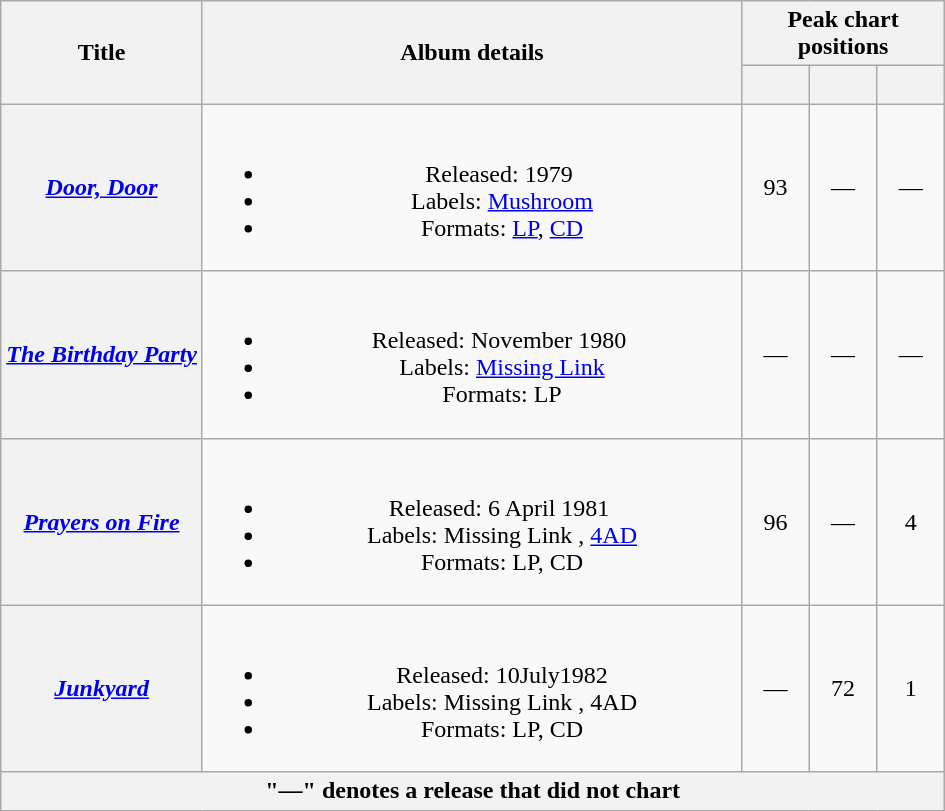<table class="wikitable plainrowheaders" style="text-align:center">
<tr>
<th scope="col" rowspan="2">Title</th>
<th scope="col" rowspan="2" style="width:22em">Album details</th>
<th scope="col" colspan="3" style="width:8em">Peak chart positions</th>
</tr>
<tr>
<th scope="col" style="width:2em"><br></th>
<th scope="col" style="width:2em"><br></th>
<th scope="col" style="width:2em"><br></th>
</tr>
<tr>
<th scope="row"><em><a href='#'>Door, Door</a></em></th>
<td><br><ul><li>Released: 1979 </li><li>Labels: <a href='#'>Mushroom</a> </li><li>Formats: <a href='#'>LP</a>, <a href='#'>CD</a></li></ul></td>
<td>93</td>
<td>—</td>
<td>—</td>
</tr>
<tr>
<th scope="row"><em><a href='#'>The Birthday Party</a></em></th>
<td><br><ul><li>Released: November 1980 </li><li>Labels: <a href='#'>Missing Link</a> </li><li>Formats: LP</li></ul></td>
<td>—</td>
<td>—</td>
<td>—</td>
</tr>
<tr>
<th scope="row"><em><a href='#'>Prayers on Fire</a></em></th>
<td><br><ul><li>Released: 6 April 1981 </li><li>Labels: Missing Link , <a href='#'>4AD</a> </li><li>Formats: LP, CD</li></ul></td>
<td>96</td>
<td>—</td>
<td>4</td>
</tr>
<tr>
<th scope="row"><em><a href='#'>Junkyard</a></em></th>
<td><br><ul><li>Released: 10July1982</li><li>Labels: Missing Link , 4AD </li><li>Formats: LP, CD</li></ul></td>
<td>—</td>
<td>72</td>
<td>1</td>
</tr>
<tr>
<th scope="row" colspan="5" style="text-align:center">"—" denotes a release that did not chart</th>
</tr>
</table>
